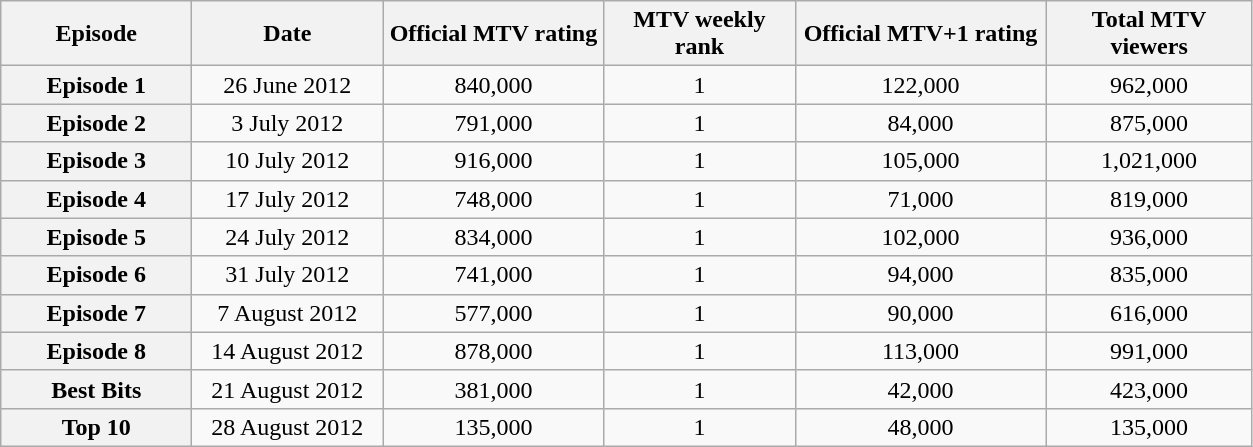<table class="wikitable sortable" style="text-align:center">
<tr>
<th scope="col" style="width:120px;">Episode</th>
<th scope="col" style="width:120px;">Date</th>
<th scope="col" style="width:140px;">Official MTV rating</th>
<th scope="col" style="width:120px;">MTV weekly rank</th>
<th scope="col" style="width:160px;">Official MTV+1 rating</th>
<th scope="col" style="width:130px;">Total MTV viewers</th>
</tr>
<tr>
<th scope="row">Episode 1</th>
<td>26 June 2012</td>
<td>840,000</td>
<td>1</td>
<td>122,000</td>
<td>962,000</td>
</tr>
<tr>
<th scope="row">Episode 2</th>
<td>3 July 2012</td>
<td>791,000</td>
<td>1</td>
<td>84,000</td>
<td>875,000</td>
</tr>
<tr>
<th scope="row">Episode 3</th>
<td>10 July 2012</td>
<td>916,000</td>
<td>1</td>
<td>105,000</td>
<td>1,021,000</td>
</tr>
<tr>
<th scope="row">Episode 4</th>
<td>17 July 2012</td>
<td>748,000</td>
<td>1</td>
<td>71,000</td>
<td>819,000</td>
</tr>
<tr>
<th scope="row">Episode 5</th>
<td>24 July 2012</td>
<td>834,000</td>
<td>1</td>
<td>102,000</td>
<td>936,000</td>
</tr>
<tr>
<th scope="row">Episode 6</th>
<td>31 July 2012</td>
<td>741,000</td>
<td>1</td>
<td>94,000</td>
<td>835,000</td>
</tr>
<tr>
<th scope="row">Episode 7</th>
<td>7 August 2012</td>
<td>577,000</td>
<td>1</td>
<td>90,000</td>
<td>616,000</td>
</tr>
<tr>
<th scope="row">Episode 8</th>
<td>14 August 2012</td>
<td>878,000</td>
<td>1</td>
<td>113,000</td>
<td>991,000</td>
</tr>
<tr>
<th scope="row">Best Bits</th>
<td>21 August 2012</td>
<td>381,000</td>
<td>1</td>
<td>42,000</td>
<td>423,000</td>
</tr>
<tr>
<th scope="row">Top 10</th>
<td>28 August 2012</td>
<td>135,000</td>
<td>1</td>
<td>48,000</td>
<td>135,000</td>
</tr>
</table>
